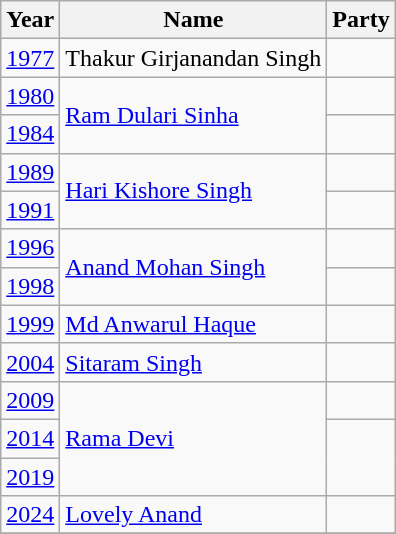<table class="wikitable">
<tr>
<th>Year</th>
<th>Name</th>
<th colspan="2">Party</th>
</tr>
<tr>
<td><a href='#'>1977</a></td>
<td>Thakur Girjanandan Singh</td>
<td></td>
</tr>
<tr>
<td><a href='#'>1980</a></td>
<td rowspan="2"><a href='#'>Ram Dulari Sinha</a></td>
<td></td>
</tr>
<tr>
<td><a href='#'>1984</a></td>
</tr>
<tr>
<td><a href='#'>1989</a></td>
<td rowspan="2"><a href='#'>Hari Kishore Singh</a></td>
<td></td>
</tr>
<tr>
<td><a href='#'>1991</a></td>
<td></td>
</tr>
<tr>
<td><a href='#'>1996</a></td>
<td rowspan="2"><a href='#'>Anand Mohan Singh</a></td>
<td></td>
</tr>
<tr>
<td><a href='#'>1998</a></td>
<td></td>
</tr>
<tr>
<td><a href='#'>1999</a></td>
<td><a href='#'>Md Anwarul Haque</a></td>
<td></td>
</tr>
<tr>
<td><a href='#'>2004</a></td>
<td><a href='#'>Sitaram Singh</a></td>
</tr>
<tr>
<td><a href='#'>2009</a></td>
<td rowspan="3"><a href='#'>Rama Devi</a></td>
<td></td>
</tr>
<tr>
<td><a href='#'>2014</a></td>
</tr>
<tr>
<td><a href='#'>2019</a></td>
</tr>
<tr>
<td><a href='#'>2024</a></td>
<td><a href='#'>Lovely Anand</a></td>
<td></td>
</tr>
<tr>
</tr>
</table>
